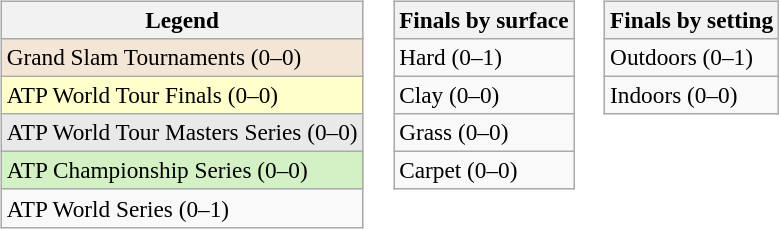<table>
<tr valign=top>
<td><br><table class=wikitable style=font-size:97%>
<tr>
<th>Legend</th>
</tr>
<tr style="background:#f3e6d7;">
<td>Grand Slam Tournaments (0–0)</td>
</tr>
<tr style="background:#ffc;">
<td>ATP World Tour Finals (0–0)</td>
</tr>
<tr style="background:#e9e9e9;">
<td>ATP World Tour Masters Series (0–0)</td>
</tr>
<tr style="background:#d4f1c5;">
<td>ATP Championship Series (0–0)</td>
</tr>
<tr>
<td>ATP World Series (0–1)</td>
</tr>
</table>
</td>
<td><br><table class=wikitable style=font-size:97%>
<tr>
<th>Finals by surface</th>
</tr>
<tr>
<td>Hard (0–1)</td>
</tr>
<tr>
<td>Clay (0–0)</td>
</tr>
<tr>
<td>Grass (0–0)</td>
</tr>
<tr>
<td>Carpet (0–0)</td>
</tr>
</table>
</td>
<td><br><table class=wikitable style=font-size:97%>
<tr>
<th>Finals by setting</th>
</tr>
<tr>
<td>Outdoors (0–1)</td>
</tr>
<tr>
<td>Indoors (0–0)</td>
</tr>
</table>
</td>
</tr>
</table>
